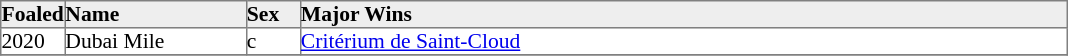<table border="1" cellpadding="0" style="border-collapse: collapse; font-size:90%">
<tr bgcolor="#eeeeee">
<td width="35px"><strong>Foaled</strong></td>
<td width="120px"><strong>Name</strong></td>
<td width="35px"><strong>Sex</strong></td>
<td width="510px"><strong>Major Wins</strong></td>
</tr>
<tr>
<td>2020</td>
<td>Dubai Mile</td>
<td>c</td>
<td><a href='#'>Critérium de Saint-Cloud</a></td>
</tr>
<tr>
</tr>
</table>
